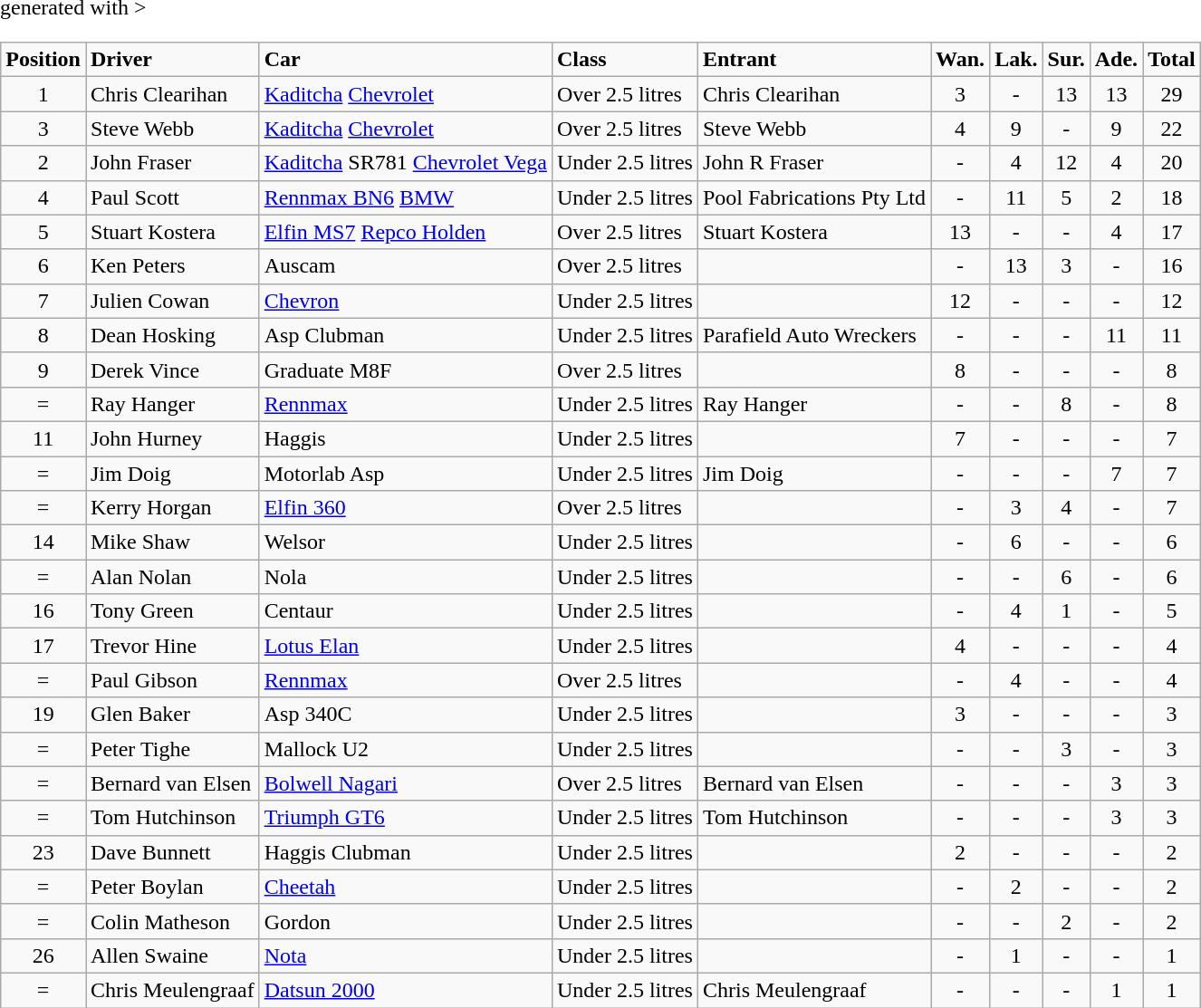<table class="wikitable" <hiddentext>generated with >
<tr style="font-weight:bold">
<td align="center">Position</td>
<td>Driver</td>
<td>Car</td>
<td>Class</td>
<td>Entrant</td>
<td align="center">Wan.</td>
<td align="center">Lak.</td>
<td align="center">Sur.</td>
<td align="center">Ade.</td>
<td align="center">Total</td>
</tr>
<tr>
<td height="14" align="center">1</td>
<td>Chris Clearihan</td>
<td><a href='#'>Kaditcha</a> <a href='#'>Chevrolet</a></td>
<td>Over 2.5 litres</td>
<td>Chris Clearihan</td>
<td align="center">3</td>
<td align="center">-</td>
<td align="center">13</td>
<td align="center">13</td>
<td align="center">29</td>
</tr>
<tr>
<td height="14" align="center">3</td>
<td>Steve Webb</td>
<td><a href='#'>Kaditcha</a> <a href='#'>Chevrolet</a></td>
<td>Over 2.5 litres</td>
<td>Steve Webb</td>
<td align="center">4</td>
<td align="center">9</td>
<td align="center">-</td>
<td align="center">9</td>
<td align="center">22</td>
</tr>
<tr>
<td height="14" align="center">2</td>
<td>John Fraser</td>
<td><a href='#'>Kaditcha</a> SR781 <a href='#'>Chevrolet Vega</a></td>
<td>Under 2.5 litres</td>
<td>John R Fraser</td>
<td align="center">-</td>
<td align="center">4</td>
<td align="center">12</td>
<td align="center">4</td>
<td align="center">20</td>
</tr>
<tr>
<td height="14" align="center">4</td>
<td>Paul Scott</td>
<td><a href='#'>Rennmax BN6</a> <a href='#'>BMW</a></td>
<td>Under 2.5 litres</td>
<td>Pool Fabrications Pty Ltd</td>
<td align="center">-</td>
<td align="center">11</td>
<td align="center">5</td>
<td align="center">2</td>
<td align="center">18</td>
</tr>
<tr>
<td height="14" align="center">5</td>
<td>Stuart Kostera</td>
<td><a href='#'>Elfin MS7</a> <a href='#'>Repco Holden</a></td>
<td>Over 2.5 litres</td>
<td>Stuart Kostera</td>
<td align="center">13</td>
<td align="center">-</td>
<td align="center">-</td>
<td align="center">4</td>
<td align="center">17</td>
</tr>
<tr>
<td height="14" align="center">6</td>
<td>Ken Peters</td>
<td>Auscam</td>
<td>Over 2.5 litres</td>
<td> </td>
<td align="center">-</td>
<td align="center">13</td>
<td align="center">3</td>
<td align="center">-</td>
<td align="center">16</td>
</tr>
<tr>
<td height="14" align="center">7</td>
<td>Julien Cowan</td>
<td><a href='#'>Chevron</a></td>
<td>Under 2.5 litres</td>
<td> </td>
<td align="center">12</td>
<td align="center">-</td>
<td align="center">-</td>
<td align="center">-</td>
<td align="center">12</td>
</tr>
<tr>
<td height="14" align="center">8</td>
<td>Dean Hosking</td>
<td>Asp Clubman</td>
<td>Under 2.5 litres</td>
<td>Parafield Auto Wreckers</td>
<td align="center">-</td>
<td align="center">-</td>
<td align="center">-</td>
<td align="center">11</td>
<td align="center">11</td>
</tr>
<tr>
<td height="14" align="center">9</td>
<td>Derek Vince</td>
<td>Graduate M8F</td>
<td>Over 2.5 litres</td>
<td> </td>
<td align="center">8</td>
<td align="center">-</td>
<td align="center">-</td>
<td align="center">-</td>
<td align="center">8</td>
</tr>
<tr>
<td height="14" align="center">=</td>
<td>Ray Hanger</td>
<td><a href='#'>Rennmax</a></td>
<td>Under 2.5 litres</td>
<td>Ray Hanger</td>
<td align="center">-</td>
<td align="center">-</td>
<td align="center">8</td>
<td align="center">-</td>
<td align="center">8</td>
</tr>
<tr>
<td height="14" align="center">11</td>
<td>John Hurney</td>
<td>Haggis</td>
<td>Under 2.5 litres</td>
<td> </td>
<td align="center">7</td>
<td align="center">-</td>
<td align="center">-</td>
<td align="center">-</td>
<td align="center">7</td>
</tr>
<tr>
<td height="14" align="center">=</td>
<td>Jim Doig</td>
<td>Motorlab Asp</td>
<td>Under 2.5 litres</td>
<td>Jim Doig</td>
<td align="center">-</td>
<td align="center">-</td>
<td align="center">-</td>
<td align="center">7</td>
<td align="center">7</td>
</tr>
<tr>
<td height="14" align="center">=</td>
<td>Kerry Horgan</td>
<td><a href='#'>Elfin 360</a></td>
<td>Over 2.5 litres</td>
<td> </td>
<td align="center">-</td>
<td align="center">3</td>
<td align="center">4</td>
<td align="center">-</td>
<td align="center">7</td>
</tr>
<tr>
<td height="14" align="center">14</td>
<td>Mike Shaw</td>
<td>Welsor</td>
<td>Under 2.5 litres</td>
<td> </td>
<td align="center">-</td>
<td align="center">6</td>
<td align="center">-</td>
<td align="center">-</td>
<td align="center">6</td>
</tr>
<tr>
<td height="14" align="center">=</td>
<td>Alan Nolan</td>
<td>Nola</td>
<td>Under 2.5 litres</td>
<td> </td>
<td align="center">-</td>
<td align="center">-</td>
<td align="center">6</td>
<td align="center">-</td>
<td align="center">6</td>
</tr>
<tr>
<td height="14" align="center">16</td>
<td>Tony Green</td>
<td>Centaur</td>
<td>Under 2.5 litres</td>
<td> </td>
<td align="center">-</td>
<td align="center">4</td>
<td align="center">1</td>
<td align="center">-</td>
<td align="center">5</td>
</tr>
<tr>
<td height="14" align="center">17</td>
<td>Trevor Hine</td>
<td><a href='#'>Lotus Elan</a></td>
<td>Under 2.5 litres</td>
<td> </td>
<td align="center">4</td>
<td align="center">-</td>
<td align="center">-</td>
<td align="center">-</td>
<td align="center">4</td>
</tr>
<tr>
<td height="14" align="center">=</td>
<td>Paul Gibson</td>
<td><a href='#'>Rennmax</a></td>
<td>Over 2.5 litres</td>
<td> </td>
<td align="center">-</td>
<td align="center">4</td>
<td align="center">-</td>
<td align="center">-</td>
<td align="center">4</td>
</tr>
<tr>
<td height="14" align="center">19</td>
<td>Glen Baker</td>
<td>Asp 340C</td>
<td>Under 2.5 litres</td>
<td> </td>
<td align="center">3</td>
<td align="center">-</td>
<td align="center">-</td>
<td align="center">-</td>
<td align="center">3</td>
</tr>
<tr>
<td height="14" align="center">=</td>
<td>Peter Tighe</td>
<td>Mallock U2</td>
<td>Under 2.5 litres</td>
<td> </td>
<td align="center">-</td>
<td align="center">-</td>
<td align="center">3</td>
<td align="center">-</td>
<td align="center">3</td>
</tr>
<tr>
<td height="14" align="center">=</td>
<td>Bernard van Elsen</td>
<td><a href='#'>Bolwell Nagari</a></td>
<td>Over 2.5 litres</td>
<td>Bernard van Elsen</td>
<td align="center">-</td>
<td align="center">-</td>
<td align="center">-</td>
<td align="center">3</td>
<td align="center">3</td>
</tr>
<tr>
<td height="14" align="center">=</td>
<td>Tom Hutchinson</td>
<td><a href='#'>Triumph GT6</a></td>
<td>Under 2.5 litres</td>
<td>Tom Hutchinson</td>
<td align="center">-</td>
<td align="center">-</td>
<td align="center">-</td>
<td align="center">3</td>
<td align="center">3</td>
</tr>
<tr>
<td height="14" align="center">23</td>
<td>Dave Bunnett</td>
<td>Haggis Clubman</td>
<td>Under 2.5 litres</td>
<td> </td>
<td align="center">2</td>
<td align="center">-</td>
<td align="center">-</td>
<td align="center">-</td>
<td align="center">2</td>
</tr>
<tr>
<td height="14" align="center">=</td>
<td>Peter Boylan</td>
<td><a href='#'>Cheetah</a></td>
<td>Under 2.5 litres</td>
<td> </td>
<td align="center">-</td>
<td align="center">2</td>
<td align="center">-</td>
<td align="center">-</td>
<td align="center">2</td>
</tr>
<tr>
<td height="14" align="center">=</td>
<td>Colin Matheson</td>
<td>Gordon</td>
<td>Under 2.5 litres</td>
<td> </td>
<td align="center">-</td>
<td align="center">-</td>
<td align="center">2</td>
<td align="center">-</td>
<td align="center">2</td>
</tr>
<tr>
<td height="14" align="center">26</td>
<td>Allen Swaine</td>
<td><a href='#'>Nota</a></td>
<td>Under 2.5 litres</td>
<td> </td>
<td align="center">-</td>
<td align="center">1</td>
<td align="center">-</td>
<td align="center">-</td>
<td align="center">1</td>
</tr>
<tr>
<td height="14" align="center">=</td>
<td>Chris Meulengraaf</td>
<td><a href='#'>Datsun 2000</a></td>
<td>Under 2.5 litres</td>
<td>Chris Meulengraaf</td>
<td align="center">-</td>
<td align="center">-</td>
<td align="center">-</td>
<td align="center">1</td>
<td align="center">1</td>
</tr>
</table>
